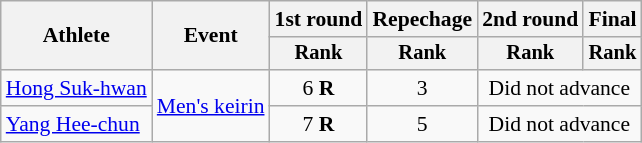<table class=wikitable style="font-size:90%">
<tr>
<th rowspan="2">Athlete</th>
<th rowspan="2">Event</th>
<th>1st round</th>
<th>Repechage</th>
<th>2nd round</th>
<th>Final</th>
</tr>
<tr style="font-size:95%">
<th>Rank</th>
<th>Rank</th>
<th>Rank</th>
<th>Rank</th>
</tr>
<tr align=center>
<td align=left><a href='#'>Hong Suk-hwan</a></td>
<td align=left rowspan=2><a href='#'>Men's keirin</a></td>
<td>6 <strong>R</strong></td>
<td>3</td>
<td colspan=2>Did not advance</td>
</tr>
<tr align=center>
<td align=left><a href='#'>Yang Hee-chun</a></td>
<td>7 <strong>R</strong></td>
<td>5</td>
<td colspan=2>Did not advance</td>
</tr>
</table>
